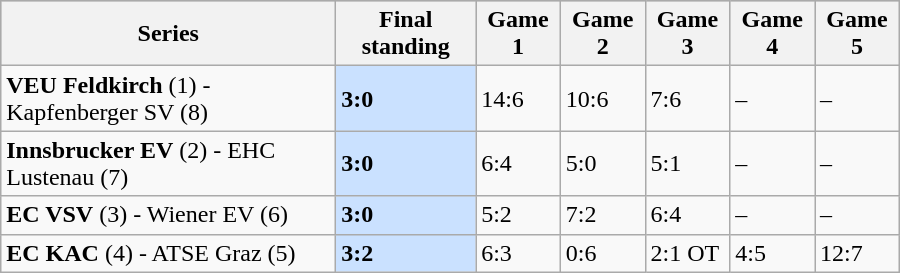<table class="wikitable" width="600px">
<tr style="background-color:#c0c0c0;">
<th>Series</th>
<th>Final standing</th>
<th>Game 1</th>
<th>Game 2</th>
<th>Game 3</th>
<th>Game 4</th>
<th>Game 5</th>
</tr>
<tr>
<td><strong>VEU Feldkirch</strong>  (1) - Kapfenberger SV (8)</td>
<td bgcolor="#CAE1FF"><strong>3:0</strong></td>
<td>14:6</td>
<td>10:6</td>
<td>7:6</td>
<td>–</td>
<td>–</td>
</tr>
<tr>
<td><strong>Innsbrucker EV</strong> (2) - EHC Lustenau (7)</td>
<td bgcolor="#CAE1FF"><strong>3:0</strong></td>
<td>6:4</td>
<td>5:0</td>
<td>5:1</td>
<td>–</td>
<td>–</td>
</tr>
<tr>
<td><strong>EC VSV</strong>  (3) - Wiener EV (6)</td>
<td bgcolor="#CAE1FF"><strong>3:0</strong></td>
<td>5:2</td>
<td>7:2</td>
<td>6:4</td>
<td>–</td>
<td>–</td>
</tr>
<tr>
<td><strong>EC KAC</strong> (4) - ATSE Graz (5)</td>
<td bgcolor="#CAE1FF"><strong>3:2</strong></td>
<td>6:3</td>
<td>0:6</td>
<td>2:1 OT</td>
<td>4:5</td>
<td>12:7</td>
</tr>
</table>
